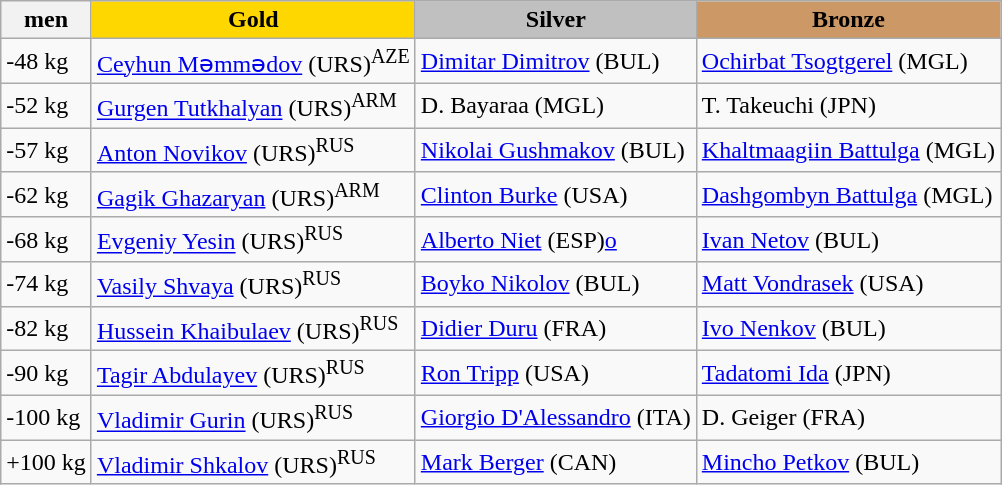<table class="wikitable">
<tr>
<th>men</th>
<th style="background: gold">Gold</th>
<th style="background: silver">Silver</th>
<th style="background: #cc9966">Bronze</th>
</tr>
<tr>
<td>-48 kg</td>
<td> <a href='#'>Ceyhun Məmmədov</a> (URS)<sup>AZE</sup></td>
<td> <a href='#'>Dimitar Dimitrov</a> (BUL)</td>
<td> <a href='#'>Ochirbat Tsogtgerel</a> (MGL)</td>
</tr>
<tr>
<td>-52 kg</td>
<td> <a href='#'>Gurgen Tutkhalyan</a> (URS)<sup>ARM</sup></td>
<td> D. Bayaraa (MGL)</td>
<td> T. Takeuchi (JPN)</td>
</tr>
<tr>
<td>-57 kg</td>
<td> <a href='#'>Anton Novikov</a> (URS)<sup>RUS</sup></td>
<td> <a href='#'>Nikolai Gushmakov</a>  (BUL)</td>
<td> <a href='#'>Khaltmaagiin Battulga</a> (MGL)</td>
</tr>
<tr>
<td>-62 kg</td>
<td> <a href='#'>Gagik Ghazaryan</a> (URS)<sup>ARM</sup></td>
<td> <a href='#'>Clinton Burke</a> (USA)</td>
<td> <a href='#'>Dashgombyn Battulga</a> (MGL)</td>
</tr>
<tr>
<td>-68 kg</td>
<td> <a href='#'>Evgeniy Yesin</a> (URS)<sup>RUS</sup></td>
<td> <a href='#'>Alberto Niet</a>  (ESP)<a href='#'>o</a></td>
<td> <a href='#'>Ivan Netov</a> (BUL)</td>
</tr>
<tr>
<td>-74 kg</td>
<td> <a href='#'>Vasily Shvaya</a> (URS)<sup>RUS</sup></td>
<td> <a href='#'>Boyko Nikolov</a> (BUL)</td>
<td> <a href='#'>Matt Vondrasek</a> (USA)</td>
</tr>
<tr>
<td>-82 kg</td>
<td> <a href='#'>Hussein Khaibulaev</a> (URS)<sup>RUS</sup></td>
<td> <a href='#'>Didier Duru</a> (FRA)</td>
<td> <a href='#'>Ivo Nenkov</a> (BUL)</td>
</tr>
<tr>
<td>-90 kg</td>
<td> <a href='#'>Tagir Abdulayev</a> (URS)<sup>RUS</sup></td>
<td> <a href='#'>Ron Tripp</a> (USA)</td>
<td> <a href='#'>Tadatomi Ida</a> (JPN)</td>
</tr>
<tr>
<td>-100 kg</td>
<td> <a href='#'>Vladimir Gurin</a> (URS)<sup>RUS</sup></td>
<td> <a href='#'>Giorgio D'Alessandro</a> (ITA)</td>
<td> D. Geiger (FRA)</td>
</tr>
<tr>
<td>+100 kg</td>
<td> <a href='#'>Vladimir Shkalov</a> (URS)<sup>RUS</sup></td>
<td> <a href='#'>Mark Berger</a> (CAN)</td>
<td> <a href='#'>Mincho Petkov</a> (BUL)</td>
</tr>
</table>
